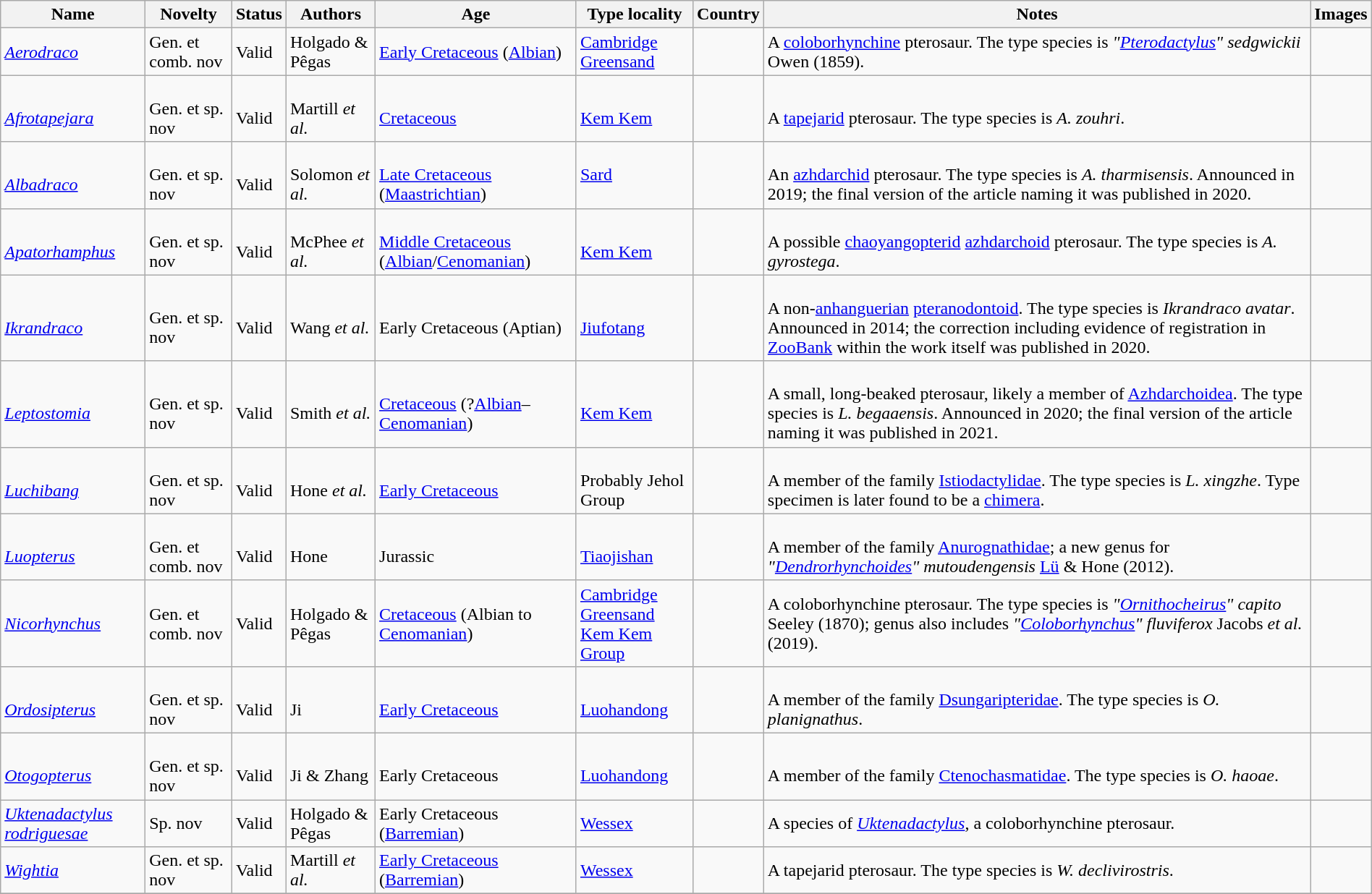<table class="wikitable sortable" align="center" width="100%">
<tr>
<th>Name</th>
<th>Novelty</th>
<th>Status</th>
<th>Authors</th>
<th>Age</th>
<th>Type locality</th>
<th>Country</th>
<th>Notes</th>
<th>Images</th>
</tr>
<tr>
<td><em><a href='#'>Aerodraco</a></em></td>
<td>Gen. et comb. nov</td>
<td>Valid</td>
<td>Holgado & Pêgas</td>
<td><a href='#'>Early Cretaceous</a> (<a href='#'>Albian</a>)</td>
<td><a href='#'>Cambridge Greensand</a></td>
<td></td>
<td>A <a href='#'>coloborhynchine</a> pterosaur. The type species is <em>"<a href='#'>Pterodactylus</a>" sedgwickii</em> Owen (1859).</td>
<td></td>
</tr>
<tr>
<td><br><em><a href='#'>Afrotapejara</a></em></td>
<td><br>Gen. et sp. nov</td>
<td><br>Valid</td>
<td><br>Martill <em>et al.</em></td>
<td><br><a href='#'>Cretaceous</a></td>
<td><br><a href='#'>Kem Kem</a></td>
<td><br></td>
<td><br>A <a href='#'>tapejarid</a> pterosaur. The type species is <em>A. zouhri</em>.</td>
<td><br></td>
</tr>
<tr>
<td><br><em><a href='#'>Albadraco</a></em></td>
<td><br>Gen. et sp. nov</td>
<td><br>Valid</td>
<td><br>Solomon <em>et al.</em></td>
<td><br><a href='#'>Late Cretaceous</a> (<a href='#'>Maastrichtian</a>)</td>
<td><a href='#'>Sard</a></td>
<td><br></td>
<td><br>An <a href='#'>azhdarchid</a> pterosaur. The type species is <em>A. tharmisensis</em>. Announced in 2019; the final version of the article naming it was published in 2020.</td>
<td></td>
</tr>
<tr>
<td><br><em><a href='#'>Apatorhamphus</a></em></td>
<td><br>Gen. et sp. nov</td>
<td><br>Valid</td>
<td><br>McPhee <em>et al.</em></td>
<td><br><a href='#'>Middle Cretaceous</a> (<a href='#'>Albian</a>/<a href='#'>Cenomanian</a>)</td>
<td><br><a href='#'>Kem Kem</a></td>
<td><br></td>
<td><br>A possible <a href='#'>chaoyangopterid</a> <a href='#'>azhdarchoid</a> pterosaur. The type species is <em>A. gyrostega</em>.</td>
<td></td>
</tr>
<tr>
<td><br><em><a href='#'>Ikrandraco</a></em></td>
<td><br>Gen. et sp. nov</td>
<td><br>Valid</td>
<td><br>Wang <em>et al.</em></td>
<td><br>Early Cretaceous (Aptian)</td>
<td><br><a href='#'>Jiufotang</a></td>
<td><br></td>
<td><br>A non-<a href='#'>anhanguerian</a> <a href='#'>pteranodontoid</a>. The type species is <em>Ikrandraco avatar</em>. Announced in 2014; the correction including evidence of registration in <a href='#'>ZooBank</a> within the work itself was published in 2020.</td>
<td></td>
</tr>
<tr>
<td><br><em><a href='#'>Leptostomia</a></em></td>
<td><br>Gen. et sp. nov</td>
<td><br>Valid</td>
<td><br>Smith <em>et al.</em></td>
<td><br><a href='#'>Cretaceous</a> (?<a href='#'>Albian</a>–<a href='#'>Cenomanian</a>)</td>
<td><br><a href='#'>Kem Kem</a></td>
<td><br></td>
<td><br>A small, long-beaked pterosaur, likely a member of <a href='#'>Azhdarchoidea</a>. The type species is <em>L. begaaensis</em>. Announced in 2020; the final version of the article naming it was published in 2021.</td>
<td><br></td>
</tr>
<tr>
<td><br><em><a href='#'>Luchibang</a></em></td>
<td><br>Gen. et sp. nov</td>
<td><br>Valid</td>
<td><br>Hone <em>et al.</em></td>
<td><br><a href='#'>Early Cretaceous</a></td>
<td><br>Probably Jehol Group</td>
<td><br></td>
<td><br>A member of the family <a href='#'>Istiodactylidae</a>. The type species is <em>L. xingzhe</em>. Type specimen is later found to be a <a href='#'>chimera</a>.</td>
<td></td>
</tr>
<tr>
<td><br><em><a href='#'>Luopterus</a></em></td>
<td><br>Gen. et comb. nov</td>
<td><br>Valid</td>
<td><br>Hone</td>
<td><br>Jurassic</td>
<td><br><a href='#'>Tiaojishan</a></td>
<td><br></td>
<td><br>A member of the family <a href='#'>Anurognathidae</a>; a new genus for <em>"<a href='#'>Dendrorhynchoides</a>" mutoudengensis</em> <a href='#'>Lü</a> & Hone (2012).</td>
<td></td>
</tr>
<tr>
<td><em><a href='#'>Nicorhynchus</a></em></td>
<td>Gen. et comb. nov</td>
<td>Valid</td>
<td>Holgado & Pêgas</td>
<td><a href='#'>Cretaceous</a> (Albian to <a href='#'>Cenomanian</a>)</td>
<td><a href='#'>Cambridge Greensand</a><br><a href='#'>Kem Kem Group</a></td>
<td><br></td>
<td>A coloborhynchine pterosaur. The type species is <em>"<a href='#'>Ornithocheirus</a>" capito</em> Seeley (1870); genus also includes <em>"<a href='#'>Coloborhynchus</a>" fluviferox</em> Jacobs <em>et al.</em> (2019).</td>
<td><br></td>
</tr>
<tr>
<td><br><em><a href='#'>Ordosipterus</a></em></td>
<td><br>Gen. et sp. nov</td>
<td><br>Valid</td>
<td><br>Ji</td>
<td><br><a href='#'>Early Cretaceous</a></td>
<td><br><a href='#'>Luohandong</a></td>
<td><br></td>
<td><br>A member of the family <a href='#'>Dsungaripteridae</a>. The type species is <em>O. planignathus</em>.</td>
<td></td>
</tr>
<tr>
<td><br><em><a href='#'>Otogopterus</a></em></td>
<td><br>Gen. et sp. nov</td>
<td><br>Valid</td>
<td><br>Ji & Zhang</td>
<td><br>Early Cretaceous</td>
<td><br><a href='#'>Luohandong</a></td>
<td><br></td>
<td><br>A member of the family <a href='#'>Ctenochasmatidae</a>. The type species is <em>O. haoae</em>.</td>
<td></td>
</tr>
<tr>
<td><em><a href='#'>Uktenadactylus rodriguesae</a></em></td>
<td>Sp. nov</td>
<td>Valid</td>
<td>Holgado & Pêgas</td>
<td>Early Cretaceous (<a href='#'>Barremian</a>)</td>
<td><a href='#'>Wessex</a></td>
<td></td>
<td>A species of <em><a href='#'>Uktenadactylus</a></em>, a coloborhynchine pterosaur.</td>
<td></td>
</tr>
<tr>
<td><em><a href='#'>Wightia</a></em></td>
<td>Gen. et sp. nov</td>
<td>Valid</td>
<td>Martill <em>et al.</em></td>
<td><a href='#'>Early Cretaceous</a> (<a href='#'>Barremian</a>)</td>
<td><a href='#'>Wessex</a></td>
<td></td>
<td>A tapejarid pterosaur. The type species is <em>W. declivirostris</em>.</td>
<td></td>
</tr>
<tr>
</tr>
</table>
